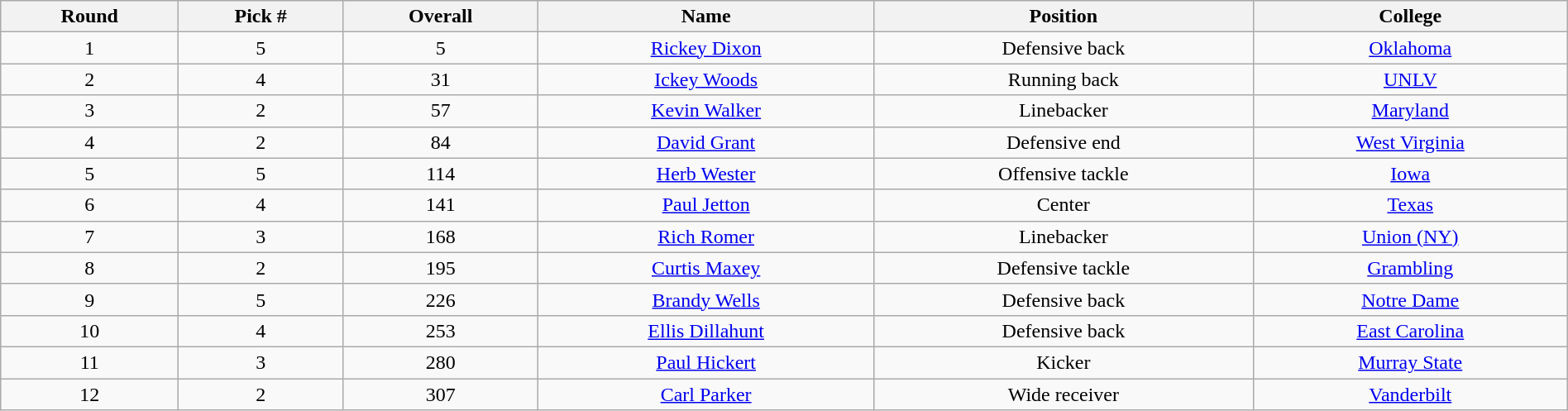<table class="wikitable sortable sortable" style="width: 100%; text-align:center">
<tr>
<th>Round</th>
<th>Pick #</th>
<th>Overall</th>
<th>Name</th>
<th>Position</th>
<th>College</th>
</tr>
<tr>
<td>1</td>
<td>5</td>
<td>5</td>
<td><a href='#'>Rickey Dixon</a></td>
<td>Defensive back</td>
<td><a href='#'>Oklahoma</a></td>
</tr>
<tr>
<td>2</td>
<td>4</td>
<td>31</td>
<td><a href='#'>Ickey Woods</a></td>
<td>Running back</td>
<td><a href='#'>UNLV</a></td>
</tr>
<tr>
<td>3</td>
<td>2</td>
<td>57</td>
<td><a href='#'>Kevin Walker</a></td>
<td>Linebacker</td>
<td><a href='#'>Maryland</a></td>
</tr>
<tr>
<td>4</td>
<td>2</td>
<td>84</td>
<td><a href='#'>David Grant</a></td>
<td>Defensive end</td>
<td><a href='#'>West Virginia</a></td>
</tr>
<tr>
<td>5</td>
<td>5</td>
<td>114</td>
<td><a href='#'>Herb Wester</a></td>
<td>Offensive tackle</td>
<td><a href='#'>Iowa</a></td>
</tr>
<tr>
<td>6</td>
<td>4</td>
<td>141</td>
<td><a href='#'>Paul Jetton</a></td>
<td>Center</td>
<td><a href='#'>Texas</a></td>
</tr>
<tr>
<td>7</td>
<td>3</td>
<td>168</td>
<td><a href='#'>Rich Romer</a></td>
<td>Linebacker</td>
<td><a href='#'>Union (NY)</a></td>
</tr>
<tr>
<td>8</td>
<td>2</td>
<td>195</td>
<td><a href='#'>Curtis Maxey</a></td>
<td>Defensive tackle</td>
<td><a href='#'>Grambling</a></td>
</tr>
<tr>
<td>9</td>
<td>5</td>
<td>226</td>
<td><a href='#'>Brandy Wells</a></td>
<td>Defensive back</td>
<td><a href='#'>Notre Dame</a></td>
</tr>
<tr>
<td>10</td>
<td>4</td>
<td>253</td>
<td><a href='#'>Ellis Dillahunt</a></td>
<td>Defensive back</td>
<td><a href='#'>East Carolina</a></td>
</tr>
<tr>
<td>11</td>
<td>3</td>
<td>280</td>
<td><a href='#'>Paul Hickert</a></td>
<td>Kicker</td>
<td><a href='#'>Murray State</a></td>
</tr>
<tr>
<td>12</td>
<td>2</td>
<td>307</td>
<td><a href='#'>Carl Parker</a></td>
<td>Wide receiver</td>
<td><a href='#'>Vanderbilt</a></td>
</tr>
</table>
